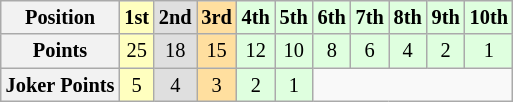<table class="wikitable" style="font-size: 85%;">
<tr>
<th>Position</th>
<td style="background:#ffffbf;" align="center"><strong>1st</strong></td>
<td style="background:#dfdfdf;" align="center"><strong>2nd</strong></td>
<td style="background:#ffdf9f;" align="center"><strong>3rd</strong></td>
<td style="background:#dfffdf;" align="center"><strong>4th</strong></td>
<td style="background:#dfffdf;" align="center"><strong>5th</strong></td>
<td style="background:#dfffdf;" align="center"><strong>6th</strong></td>
<td style="background:#dfffdf;" align="center"><strong>7th</strong></td>
<td style="background:#dfffdf;" align="center"><strong>8th</strong></td>
<td style="background:#dfffdf;" align="center"><strong>9th</strong></td>
<td style="background:#dfffdf;" align="center"><strong>10th</strong></td>
</tr>
<tr>
<th>Points</th>
<td style="background:#ffffbf;" align="center">25</td>
<td style="background:#dfdfdf;" align="center">18</td>
<td style="background:#ffdf9f;" align="center">15</td>
<td style="background:#dfffdf;" align="center">12</td>
<td style="background:#dfffdf;" align="center">10</td>
<td style="background:#dfffdf;" align="center">8</td>
<td style="background:#dfffdf;" align="center">6</td>
<td style="background:#dfffdf;" align="center">4</td>
<td style="background:#dfffdf;" align="center">2</td>
<td style="background:#dfffdf;" align="center">1</td>
</tr>
<tr>
<th>Joker Points</th>
<td style="background:#ffffbf;" align="center">5</td>
<td style="background:#dfdfdf;" align="center">4</td>
<td style="background:#ffdf9f;" align="center">3</td>
<td style="background:#dfffdf;" align="center">2</td>
<td style="background:#dfffdf;" align="center">1</td>
</tr>
</table>
